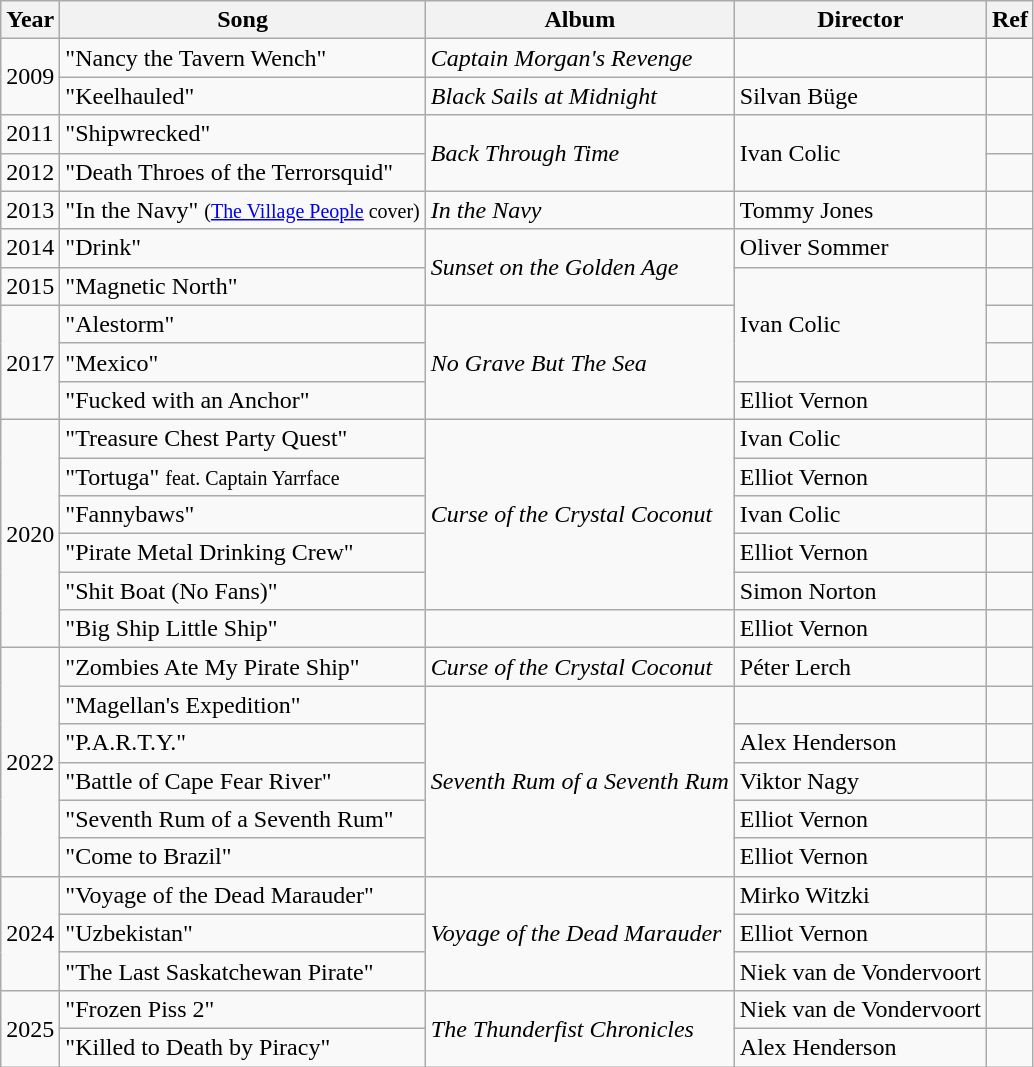<table class="wikitable">
<tr>
<th>Year</th>
<th>Song</th>
<th>Album</th>
<th>Director</th>
<th>Ref</th>
</tr>
<tr>
<td rowspan="2">2009</td>
<td>"Nancy the Tavern Wench"</td>
<td><em>Captain Morgan's Revenge</em></td>
<td></td>
<td></td>
</tr>
<tr>
<td>"Keelhauled"</td>
<td><em>Black Sails at Midnight</em></td>
<td>Silvan Büge</td>
<td></td>
</tr>
<tr>
<td>2011</td>
<td>"Shipwrecked"</td>
<td rowspan=2><em>Back Through Time</em></td>
<td rowspan="2">Ivan Colic</td>
<td></td>
</tr>
<tr>
<td>2012</td>
<td>"Death Throes of the Terrorsquid"</td>
<td></td>
</tr>
<tr>
<td>2013</td>
<td>"In the Navy" <small>(<a href='#'>The Village People</a> cover)</small></td>
<td><em>In the Navy</em></td>
<td>Tommy Jones</td>
<td></td>
</tr>
<tr>
<td>2014</td>
<td>"Drink"</td>
<td rowspan=2><em>Sunset on the Golden Age</em></td>
<td>Oliver Sommer</td>
<td></td>
</tr>
<tr>
<td>2015</td>
<td>"Magnetic North"</td>
<td rowspan=3>Ivan Colic</td>
<td></td>
</tr>
<tr>
<td rowspan=3>2017</td>
<td>"Alestorm"</td>
<td rowspan=3><em>No Grave But The Sea</em></td>
<td></td>
</tr>
<tr>
<td>"Mexico"</td>
<td></td>
</tr>
<tr>
<td>"Fucked with an Anchor"</td>
<td>Elliot Vernon</td>
<td></td>
</tr>
<tr>
<td rowspan="6">2020</td>
<td>"Treasure Chest Party Quest"</td>
<td rowspan="5"><em>Curse of the Crystal Coconut</em></td>
<td>Ivan Colic</td>
<td></td>
</tr>
<tr>
<td>"Tortuga" <small>feat. Captain Yarrface</small></td>
<td>Elliot Vernon</td>
<td></td>
</tr>
<tr>
<td>"Fannybaws"</td>
<td>Ivan Colic</td>
<td></td>
</tr>
<tr>
<td>"Pirate Metal Drinking Crew"</td>
<td>Elliot Vernon</td>
<td></td>
</tr>
<tr>
<td>"Shit Boat (No Fans)"</td>
<td>Simon Norton</td>
<td></td>
</tr>
<tr>
<td>"Big Ship Little Ship"</td>
<td></td>
<td>Elliot Vernon</td>
<td></td>
</tr>
<tr>
<td rowspan="6">2022</td>
<td>"Zombies Ate My Pirate Ship"</td>
<td><em>Curse of the Crystal Coconut</em></td>
<td>Péter Lerch</td>
<td></td>
</tr>
<tr>
<td>"Magellan's Expedition"</td>
<td rowspan="5"><em>Seventh Rum of a Seventh Rum</em></td>
<td></td>
<td></td>
</tr>
<tr>
<td>"P.A.R.T.Y."</td>
<td>Alex Henderson</td>
<td></td>
</tr>
<tr>
<td>"Battle of Cape Fear River"</td>
<td>Viktor Nagy</td>
<td></td>
</tr>
<tr>
<td>"Seventh Rum of a Seventh Rum"</td>
<td>Elliot Vernon</td>
<td></td>
</tr>
<tr>
<td>"Come to Brazil"</td>
<td>Elliot Vernon</td>
<td></td>
</tr>
<tr>
<td rowspan="3">2024</td>
<td>"Voyage of the Dead Marauder"</td>
<td rowspan="3"><em>Voyage of the Dead Marauder</em></td>
<td>Mirko Witzki</td>
<td></td>
</tr>
<tr>
<td>"Uzbekistan"</td>
<td>Elliot Vernon</td>
<td></td>
</tr>
<tr>
<td>"The Last Saskatchewan Pirate"</td>
<td>Niek van de Vondervoort</td>
<td></td>
</tr>
<tr>
<td rowspan="2">2025</td>
<td>"Frozen Piss 2"</td>
<td rowspan="2"><em>The Thunderfist Chronicles</em></td>
<td>Niek van de Vondervoort</td>
<td></td>
</tr>
<tr>
<td>"Killed to Death by Piracy"</td>
<td>Alex Henderson</td>
<td></td>
</tr>
</table>
